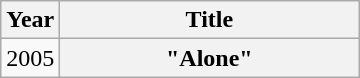<table class="wikitable plainrowheaders" style="text-align:center;">
<tr>
<th scope="col">Year</th>
<th scope="col" style="width:12em;">Title</th>
</tr>
<tr>
<td rowspan="1">2005</td>
<th scope="row">"Alone"</th>
</tr>
</table>
